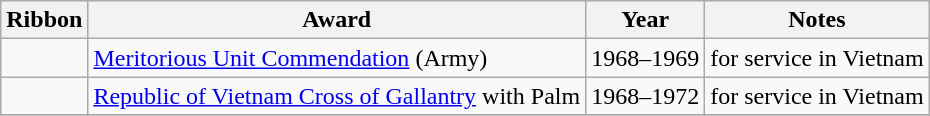<table class="wikitable">
<tr>
<th>Ribbon</th>
<th>Award</th>
<th>Year</th>
<th>Notes</th>
</tr>
<tr>
<td></td>
<td><a href='#'>Meritorious Unit Commendation</a> (Army)</td>
<td>1968–1969</td>
<td>for service in Vietnam</td>
</tr>
<tr>
<td></td>
<td><a href='#'>Republic of Vietnam Cross of Gallantry</a> with Palm</td>
<td>1968–1972</td>
<td>for service in Vietnam</td>
</tr>
<tr>
</tr>
</table>
